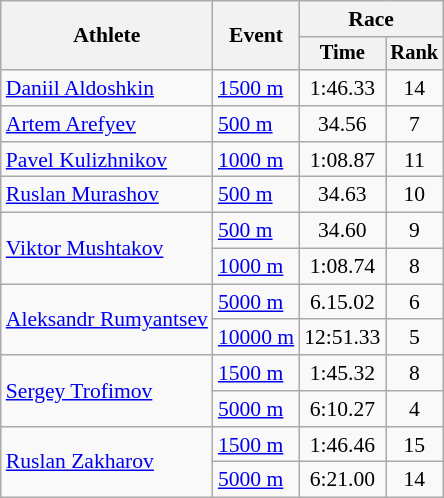<table class=wikitable style="text-align:center; font-size:90%">
<tr>
<th rowspan=2>Athlete</th>
<th rowspan=2>Event</th>
<th colspan=2>Race</th>
</tr>
<tr style="font-size:95%">
<th>Time</th>
<th>Rank</th>
</tr>
<tr>
<td align=left><a href='#'>Daniil Aldoshkin</a></td>
<td align=left><a href='#'>1500 m</a></td>
<td>1:46.33</td>
<td>14</td>
</tr>
<tr>
<td align=left><a href='#'>Artem Arefyev</a></td>
<td align=left><a href='#'>500 m</a></td>
<td>34.56</td>
<td>7</td>
</tr>
<tr>
<td align=left><a href='#'>Pavel Kulizhnikov</a></td>
<td align=left><a href='#'>1000 m</a></td>
<td>1:08.87</td>
<td>11</td>
</tr>
<tr>
<td align=left><a href='#'>Ruslan Murashov</a></td>
<td align=left><a href='#'>500 m</a></td>
<td>34.63</td>
<td>10</td>
</tr>
<tr>
<td rowspan=2 align=left><a href='#'>Viktor Mushtakov</a></td>
<td align=left><a href='#'>500 m</a></td>
<td>34.60</td>
<td>9</td>
</tr>
<tr>
<td align=left><a href='#'>1000 m</a></td>
<td>1:08.74</td>
<td>8</td>
</tr>
<tr>
<td rowspan=2 align=left><a href='#'>Aleksandr Rumyantsev</a></td>
<td align=left><a href='#'>5000 m</a></td>
<td>6.15.02</td>
<td>6</td>
</tr>
<tr>
<td align=left><a href='#'>10000 m</a></td>
<td>12:51.33</td>
<td>5</td>
</tr>
<tr>
<td rowspan=2 align=left><a href='#'>Sergey Trofimov</a></td>
<td align=left><a href='#'>1500 m</a></td>
<td>1:45.32</td>
<td>8</td>
</tr>
<tr>
<td align=left><a href='#'>5000 m</a></td>
<td>6:10.27</td>
<td>4</td>
</tr>
<tr>
<td rowspan=2 align=left><a href='#'>Ruslan Zakharov</a></td>
<td align=left><a href='#'>1500 m</a></td>
<td>1:46.46</td>
<td>15</td>
</tr>
<tr>
<td align=left><a href='#'>5000 m</a></td>
<td>6:21.00</td>
<td>14</td>
</tr>
</table>
